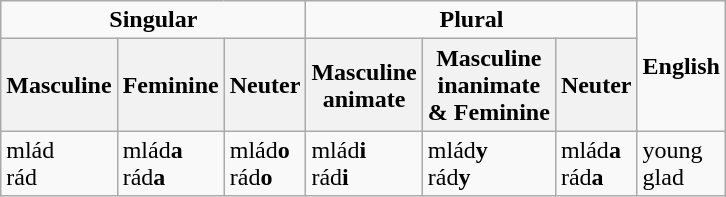<table class=wikitable>
<tr>
<td colspan=3 align=center><strong>Singular</strong></td>
<td colspan=3 align=center><strong>Plural</strong></td>
<td Rowspan=2 align=center><strong>English</strong></td>
</tr>
<tr>
<th>Masculine</th>
<th>Feminine</th>
<th>Neuter</th>
<th>Masculine<br>animate</th>
<th>Masculine<br>inanimate<br>& Feminine</th>
<th>Neuter</th>
</tr>
<tr>
<td>mlád<br>rád</td>
<td>mlád<strong>a</strong><br>rád<strong>a</strong></td>
<td>mlád<strong>o</strong><br>rád<strong>o</strong></td>
<td>mlád<strong>i</strong><br>rád<strong>i</strong></td>
<td>mlád<strong>y</strong><br>rád<strong>y</strong></td>
<td>mlád<strong>a</strong><br>rád<strong>a</strong></td>
<td>young<br>glad</td>
</tr>
</table>
